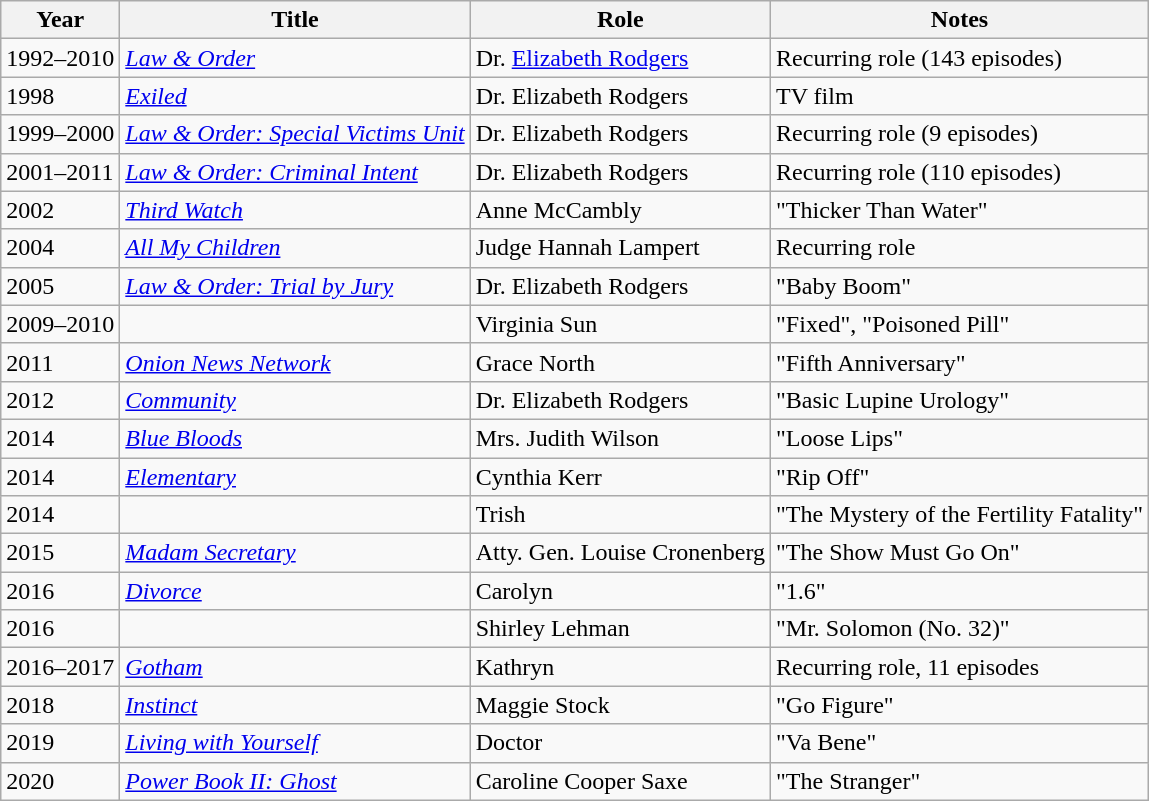<table class="wikitable sortable">
<tr>
<th>Year</th>
<th>Title</th>
<th>Role</th>
<th class="unsortable">Notes</th>
</tr>
<tr>
<td>1992–2010</td>
<td><em><a href='#'>Law & Order</a></em></td>
<td>Dr. <a href='#'>Elizabeth Rodgers</a></td>
<td>Recurring role (143 episodes)</td>
</tr>
<tr>
<td>1998</td>
<td><em><a href='#'>Exiled</a></em></td>
<td>Dr. Elizabeth Rodgers</td>
<td>TV film</td>
</tr>
<tr>
<td>1999–2000</td>
<td><em><a href='#'>Law & Order: Special Victims Unit</a></em></td>
<td>Dr. Elizabeth Rodgers</td>
<td>Recurring role (9 episodes)</td>
</tr>
<tr>
<td>2001–2011</td>
<td><em><a href='#'>Law & Order: Criminal Intent</a></em></td>
<td>Dr. Elizabeth Rodgers</td>
<td>Recurring role (110 episodes)</td>
</tr>
<tr>
<td>2002</td>
<td><em><a href='#'>Third Watch</a></em></td>
<td>Anne McCambly</td>
<td>"Thicker Than Water"</td>
</tr>
<tr>
<td>2004</td>
<td><em><a href='#'>All My Children</a></em></td>
<td>Judge Hannah Lampert</td>
<td>Recurring role</td>
</tr>
<tr>
<td>2005</td>
<td><em><a href='#'>Law & Order: Trial by Jury</a></em></td>
<td>Dr. Elizabeth Rodgers</td>
<td>"Baby Boom"</td>
</tr>
<tr>
<td>2009–2010</td>
<td><em></em></td>
<td>Virginia Sun</td>
<td>"Fixed", "Poisoned Pill"</td>
</tr>
<tr>
<td>2011</td>
<td><em><a href='#'>Onion News Network</a></em></td>
<td>Grace North</td>
<td>"Fifth Anniversary"</td>
</tr>
<tr>
<td>2012</td>
<td><em><a href='#'>Community</a></em></td>
<td>Dr. Elizabeth Rodgers</td>
<td>"Basic Lupine Urology"</td>
</tr>
<tr>
<td>2014</td>
<td><em><a href='#'>Blue Bloods</a></em></td>
<td>Mrs. Judith Wilson</td>
<td>"Loose Lips"</td>
</tr>
<tr>
<td>2014</td>
<td><em><a href='#'>Elementary</a></em></td>
<td>Cynthia Kerr</td>
<td>"Rip Off"</td>
</tr>
<tr>
<td>2014</td>
<td><em></em></td>
<td>Trish</td>
<td>"The Mystery of the Fertility Fatality"</td>
</tr>
<tr>
<td>2015</td>
<td><em><a href='#'>Madam Secretary</a></em></td>
<td>Atty. Gen. Louise Cronenberg</td>
<td>"The Show Must Go On"</td>
</tr>
<tr>
<td>2016</td>
<td><em><a href='#'>Divorce</a></em></td>
<td>Carolyn</td>
<td>"1.6"</td>
</tr>
<tr>
<td>2016</td>
<td><em></em></td>
<td>Shirley Lehman</td>
<td>"Mr. Solomon (No. 32)"</td>
</tr>
<tr>
<td>2016–2017</td>
<td><em><a href='#'>Gotham</a></em></td>
<td>Kathryn</td>
<td>Recurring role, 11 episodes</td>
</tr>
<tr>
<td>2018</td>
<td><em><a href='#'>Instinct</a></em></td>
<td>Maggie Stock</td>
<td>"Go Figure"</td>
</tr>
<tr>
<td>2019</td>
<td><em><a href='#'>Living with Yourself</a></em></td>
<td>Doctor</td>
<td>"Va Bene"</td>
</tr>
<tr>
<td>2020</td>
<td><em><a href='#'>Power Book II: Ghost</a></em></td>
<td>Caroline Cooper Saxe</td>
<td>"The Stranger"</td>
</tr>
</table>
